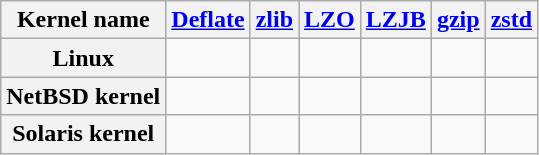<table style="text-align: center; width: auto" class="sortable wikitable">
<tr>
<th>Kernel name</th>
<th><a href='#'>Deflate</a></th>
<th><a href='#'>zlib</a></th>
<th><a href='#'>LZO</a></th>
<th><a href='#'>LZJB</a></th>
<th><a href='#'>gzip</a></th>
<th><a href='#'>zstd</a></th>
</tr>
<tr>
<th>Linux</th>
<td></td>
<td></td>
<td></td>
<td></td>
<td></td>
<td></td>
</tr>
<tr>
<th>NetBSD kernel</th>
<td></td>
<td></td>
<td></td>
<td></td>
<td></td>
<td></td>
</tr>
<tr>
<th>Solaris kernel</th>
<td></td>
<td></td>
<td></td>
<td></td>
<td></td>
<td></td>
</tr>
</table>
